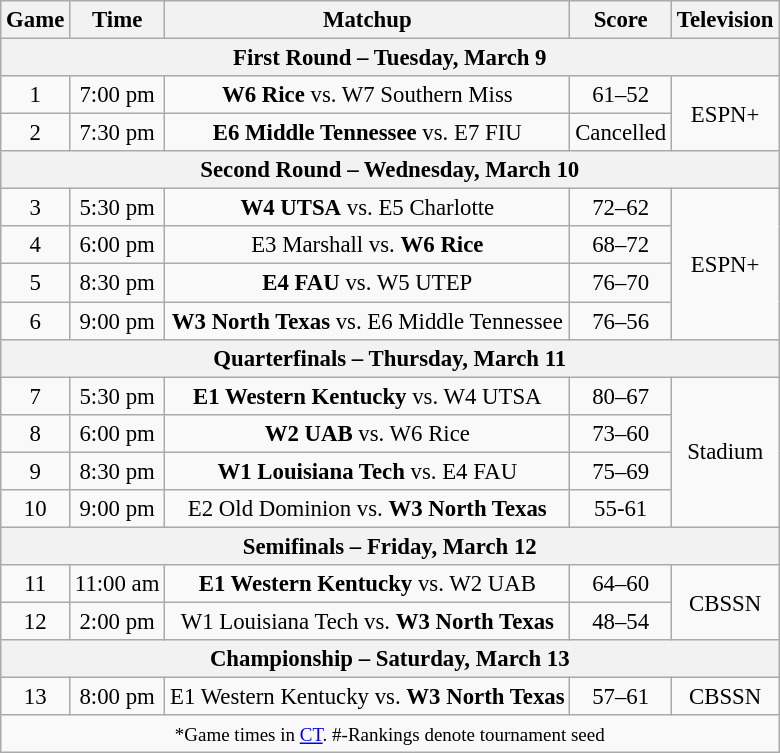<table class="wikitable" style="font-size: 95%; text-align:center">
<tr>
<th>Game</th>
<th>Time</th>
<th>Matchup</th>
<th>Score</th>
<th>Television</th>
</tr>
<tr>
<th colspan=6>First Round – Tuesday, March 9</th>
</tr>
<tr>
<td>1</td>
<td>7:00 pm</td>
<td><strong>W6 Rice</strong> vs. W7 Southern Miss</td>
<td>61–52</td>
<td rowspan=2>ESPN+</td>
</tr>
<tr>
<td>2</td>
<td>7:30 pm</td>
<td><strong>E6 Middle Tennessee</strong> vs. E7 FIU</td>
<td>Cancelled</td>
</tr>
<tr>
<th colspan=6>Second Round – Wednesday, March 10</th>
</tr>
<tr>
<td>3</td>
<td>5:30 pm</td>
<td><strong>W4 UTSA</strong> vs. E5 Charlotte</td>
<td>72–62</td>
<td rowspan=4>ESPN+</td>
</tr>
<tr>
<td>4</td>
<td>6:00 pm</td>
<td>E3 Marshall vs. <strong>W6 Rice</strong></td>
<td>68–72</td>
</tr>
<tr>
<td>5</td>
<td>8:30 pm</td>
<td><strong>E4 FAU</strong> vs. W5 UTEP</td>
<td>76–70</td>
</tr>
<tr>
<td>6</td>
<td>9:00 pm</td>
<td><strong>W3 North Texas</strong> vs. E6 Middle Tennessee</td>
<td>76–56</td>
</tr>
<tr>
<th colspan=6>Quarterfinals – Thursday, March 11</th>
</tr>
<tr>
<td>7</td>
<td>5:30 pm</td>
<td><strong>E1 Western Kentucky</strong> vs. W4 UTSA</td>
<td>80–67</td>
<td rowspan=4>Stadium</td>
</tr>
<tr>
<td>8</td>
<td>6:00 pm</td>
<td><strong>W2 UAB</strong> vs. W6 Rice</td>
<td>73–60</td>
</tr>
<tr>
<td>9</td>
<td>8:30 pm</td>
<td><strong>W1 Louisiana Tech</strong> vs. E4 FAU</td>
<td>75–69</td>
</tr>
<tr>
<td>10</td>
<td>9:00 pm</td>
<td>E2 Old Dominion vs. <strong>W3 North Texas</strong></td>
<td>55-61</td>
</tr>
<tr>
<th colspan=6>Semifinals – Friday, March 12</th>
</tr>
<tr>
<td>11</td>
<td>11:00 am</td>
<td><strong>E1 Western Kentucky</strong> vs. W2 UAB</td>
<td>64–60</td>
<td rowspan=2>CBSSN</td>
</tr>
<tr>
<td>12</td>
<td>2:00 pm</td>
<td>W1 Louisiana Tech vs. <strong>W3 North Texas</strong></td>
<td>48–54</td>
</tr>
<tr>
<th colspan=6>Championship – Saturday, March 13</th>
</tr>
<tr>
<td>13</td>
<td>8:00 pm</td>
<td>E1 Western Kentucky vs. <strong>W3 North Texas</strong></td>
<td>57–61</td>
<td>CBSSN</td>
</tr>
<tr>
<td colspan="6"><small>*Game times in <a href='#'>CT</a>. #-Rankings denote tournament seed</small></td>
</tr>
</table>
